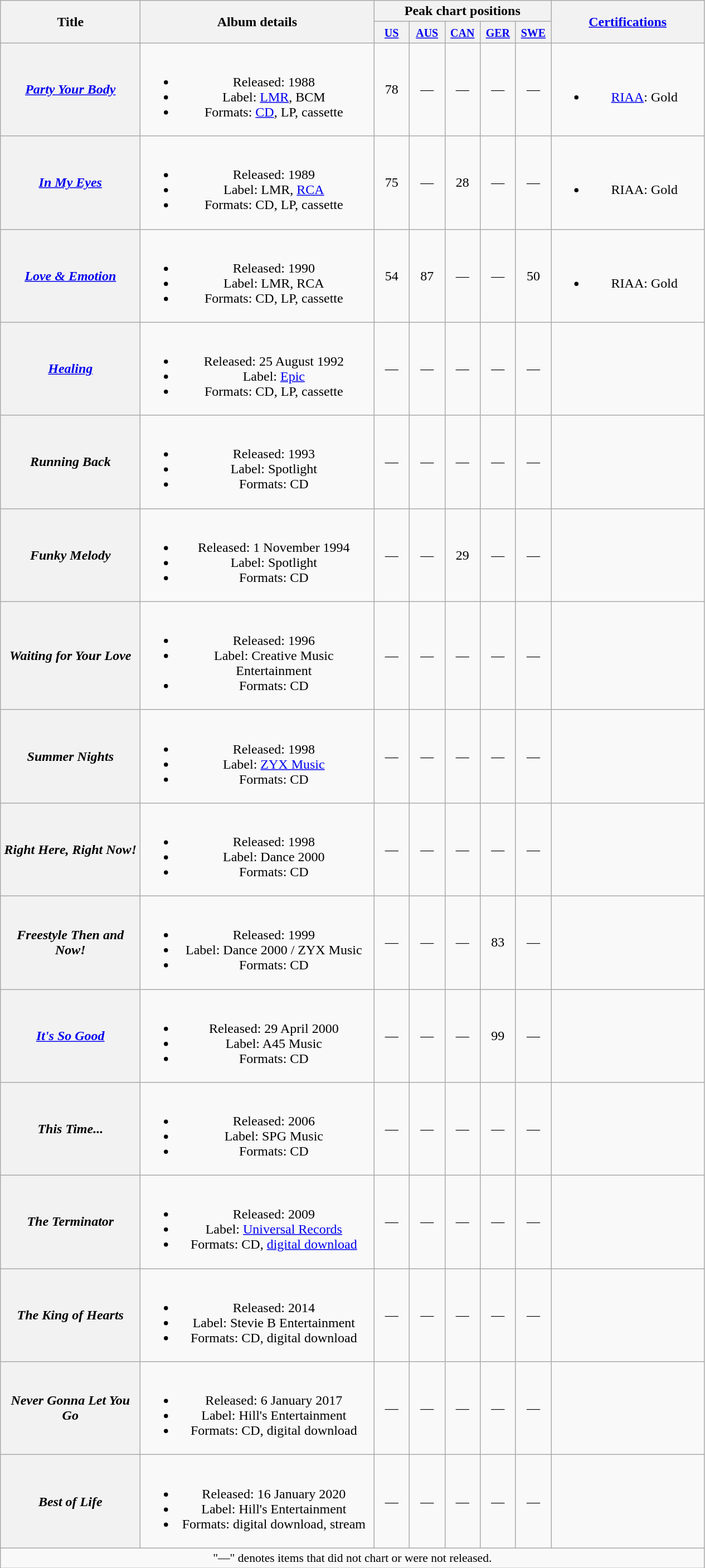<table class="wikitable plainrowheaders" style="text-align:center;">
<tr>
<th scope="col" rowspan="2" style="width:10em;">Title</th>
<th scope="col" rowspan="2" style="width:17em;">Album details</th>
<th scope="col" colspan="5">Peak chart positions</th>
<th scope="col" rowspan="2" style="width:11em;"><a href='#'>Certifications</a></th>
</tr>
<tr>
<th width="35"><small><a href='#'>US</a></small><br></th>
<th width="35"><small><a href='#'>AUS</a></small><br></th>
<th width="35"><small><a href='#'>CAN</a></small><br></th>
<th width="35"><small><a href='#'>GER</a></small><br></th>
<th width="35"><small><a href='#'>SWE</a></small><br></th>
</tr>
<tr>
<th scope="row"><em><a href='#'>Party Your Body</a></em></th>
<td><br><ul><li>Released: 1988</li><li>Label: <a href='#'>LMR</a>, BCM</li><li>Formats: <a href='#'>CD</a>, LP, cassette</li></ul></td>
<td>78</td>
<td>—</td>
<td>—</td>
<td>—</td>
<td>—</td>
<td><br><ul><li><a href='#'>RIAA</a>: Gold</li></ul></td>
</tr>
<tr>
<th scope="row"><em><a href='#'>In My Eyes</a></em></th>
<td><br><ul><li>Released: 1989</li><li>Label: LMR, <a href='#'>RCA</a></li><li>Formats: CD, LP, cassette</li></ul></td>
<td>75</td>
<td>—</td>
<td>28</td>
<td>—</td>
<td>—</td>
<td><br><ul><li>RIAA: Gold</li></ul></td>
</tr>
<tr>
<th scope="row"><em><a href='#'>Love & Emotion</a></em></th>
<td><br><ul><li>Released: 1990</li><li>Label: LMR, RCA</li><li>Formats: CD, LP, cassette</li></ul></td>
<td>54</td>
<td>87</td>
<td>—</td>
<td>—</td>
<td>50</td>
<td><br><ul><li>RIAA: Gold</li></ul></td>
</tr>
<tr>
<th scope="row"><em><a href='#'>Healing</a></em></th>
<td><br><ul><li>Released: 25 August 1992</li><li>Label: <a href='#'>Epic</a></li><li>Formats: CD, LP, cassette</li></ul></td>
<td>—</td>
<td>—</td>
<td>—</td>
<td>—</td>
<td>—</td>
<td></td>
</tr>
<tr>
<th scope="row"><em>Running Back</em></th>
<td><br><ul><li>Released: 1993</li><li>Label: Spotlight</li><li>Formats: CD</li></ul></td>
<td>—</td>
<td>—</td>
<td>—</td>
<td>—</td>
<td>—</td>
<td></td>
</tr>
<tr>
<th scope="row"><em>Funky Melody</em></th>
<td><br><ul><li>Released: 1 November 1994</li><li>Label: Spotlight</li><li>Formats: CD</li></ul></td>
<td>—</td>
<td>—</td>
<td>29</td>
<td>—</td>
<td>—</td>
<td></td>
</tr>
<tr>
<th scope="row"><em>Waiting for Your Love</em></th>
<td><br><ul><li>Released: 1996</li><li>Label: Creative Music Entertainment</li><li>Formats: CD</li></ul></td>
<td>—</td>
<td>—</td>
<td>—</td>
<td>—</td>
<td>—</td>
<td></td>
</tr>
<tr>
<th scope="row"><em>Summer Nights</em></th>
<td><br><ul><li>Released: 1998</li><li>Label: <a href='#'>ZYX Music</a></li><li>Formats: CD</li></ul></td>
<td>—</td>
<td>—</td>
<td>—</td>
<td>—</td>
<td>—</td>
<td></td>
</tr>
<tr>
<th scope="row"><em>Right Here, Right Now!</em></th>
<td><br><ul><li>Released: 1998</li><li>Label: Dance 2000</li><li>Formats: CD</li></ul></td>
<td>—</td>
<td>—</td>
<td>—</td>
<td>—</td>
<td>—</td>
<td></td>
</tr>
<tr>
<th scope="row"><em>Freestyle Then and Now!</em></th>
<td><br><ul><li>Released: 1999</li><li>Label: Dance 2000 / ZYX Music</li><li>Formats: CD</li></ul></td>
<td>—</td>
<td>—</td>
<td>—</td>
<td>83</td>
<td>—</td>
<td></td>
</tr>
<tr>
<th scope="row"><em><a href='#'>It's So Good</a></em></th>
<td><br><ul><li>Released: 29 April 2000</li><li>Label: A45 Music</li><li>Formats: CD</li></ul></td>
<td>—</td>
<td>—</td>
<td>—</td>
<td>99</td>
<td>—</td>
<td></td>
</tr>
<tr>
<th scope="row"><em>This Time...</em></th>
<td><br><ul><li>Released: 2006</li><li>Label: SPG Music</li><li>Formats: CD</li></ul></td>
<td>—</td>
<td>—</td>
<td>—</td>
<td>—</td>
<td>—</td>
<td></td>
</tr>
<tr>
<th scope="row"><em>The Terminator</em></th>
<td><br><ul><li>Released: 2009</li><li>Label: <a href='#'>Universal Records</a></li><li>Formats: CD, <a href='#'>digital download</a></li></ul></td>
<td>—</td>
<td>—</td>
<td>—</td>
<td>—</td>
<td>—</td>
<td></td>
</tr>
<tr>
<th scope="row"><em>The King of Hearts</em></th>
<td><br><ul><li>Released: 2014</li><li>Label: Stevie B Entertainment</li><li>Formats: CD, digital download</li></ul></td>
<td>—</td>
<td>—</td>
<td>—</td>
<td>—</td>
<td>—</td>
<td></td>
</tr>
<tr>
<th scope="row"><em>Never Gonna Let You Go</em></th>
<td><br><ul><li>Released: 6 January 2017</li><li>Label: Hill's Entertainment</li><li>Formats: CD, digital download</li></ul></td>
<td>—</td>
<td>—</td>
<td>—</td>
<td>—</td>
<td>—</td>
<td></td>
</tr>
<tr>
<th scope="row"><em>Best of Life</em></th>
<td><br><ul><li>Released: 16 January 2020</li><li>Label: Hill's Entertainment</li><li>Formats: digital download, stream</li></ul></td>
<td>—</td>
<td>—</td>
<td>—</td>
<td>—</td>
<td>—</td>
<td></td>
</tr>
<tr>
<td colspan="8" style="font-size:90%">"—" denotes items that did not chart or were not released.</td>
</tr>
</table>
